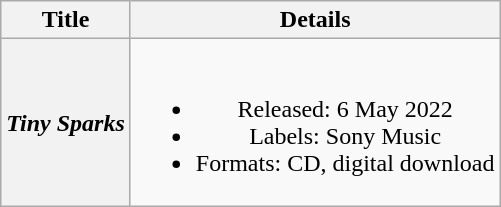<table class="wikitable plainrowheaders" style="text-align:center;">
<tr>
<th>Title</th>
<th>Details</th>
</tr>
<tr>
<th scope="row"><em>Tiny Sparks</em></th>
<td><br><ul><li>Released: 6 May 2022</li><li>Labels: Sony Music</li><li>Formats: CD, digital download</li></ul></td>
</tr>
</table>
